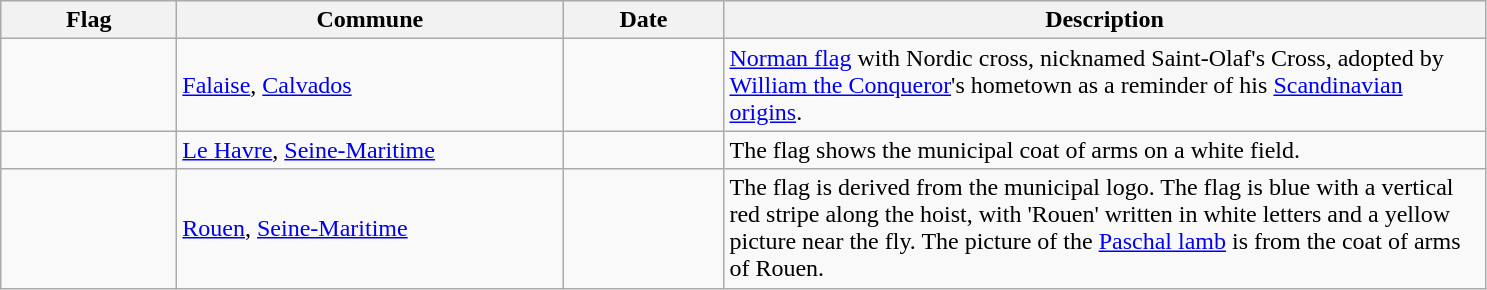<table class="wikitable">
<tr style="background:#efefef;">
<th style="width:110px;">Flag</th>
<th style="width:250px;">Commune</th>
<th style="width:100px;">Date</th>
<th style="width:500px;">Description</th>
</tr>
<tr>
<td></td>
<td><a href='#'>Falaise</a>, <a href='#'>Calvados</a></td>
<td></td>
<td><a href='#'>Norman flag</a> with Nordic cross, nicknamed Saint-Olaf's Cross, adopted by <a href='#'>William the Conqueror</a>'s hometown as a reminder of his <a href='#'>Scandinavian origins</a>.</td>
</tr>
<tr>
<td></td>
<td><a href='#'>Le Havre</a>, <a href='#'>Seine-Maritime</a></td>
<td></td>
<td>The flag shows the municipal coat of arms on a white field.</td>
</tr>
<tr>
<td></td>
<td><a href='#'>Rouen</a>, <a href='#'>Seine-Maritime</a></td>
<td></td>
<td>The flag is derived from the municipal logo. The flag is blue with a vertical red stripe along the hoist, with 'Rouen' written in white letters and a yellow picture near the fly. The picture of the <a href='#'>Paschal lamb</a> is from the coat of arms of Rouen.</td>
</tr>
</table>
